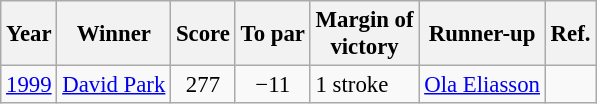<table class="wikitable" style="font-size:95%;">
<tr>
<th>Year</th>
<th>Winner</th>
<th>Score</th>
<th>To par</th>
<th>Margin of<br>victory</th>
<th>Runner-up</th>
<th>Ref.</th>
</tr>
<tr>
<td><a href='#'>1999</a></td>
<td> <a href='#'>David Park</a></td>
<td align=center>277</td>
<td align=center>−11</td>
<td>1 stroke</td>
<td> <a href='#'>Ola Eliasson</a></td>
<td></td>
</tr>
</table>
